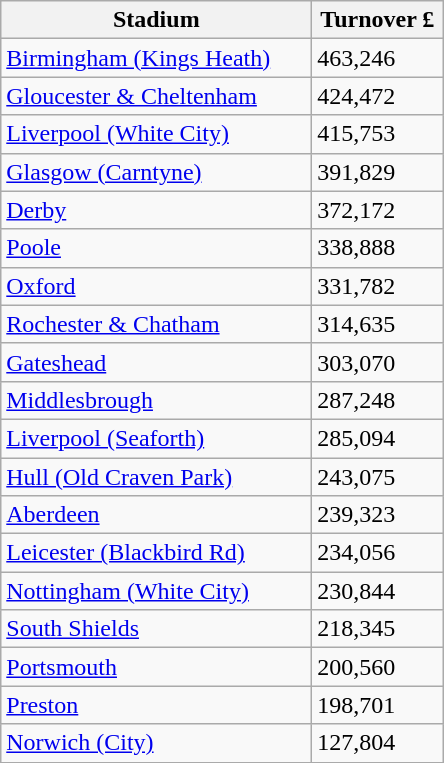<table class="wikitable">
<tr>
<th width=200>Stadium</th>
<th width=80>Turnover £</th>
</tr>
<tr>
<td><a href='#'>Birmingham (Kings Heath)</a></td>
<td>463,246</td>
</tr>
<tr>
<td><a href='#'>Gloucester & Cheltenham</a></td>
<td>424,472</td>
</tr>
<tr>
<td><a href='#'>Liverpool (White City)</a></td>
<td>415,753</td>
</tr>
<tr>
<td><a href='#'>Glasgow (Carntyne)</a></td>
<td>391,829</td>
</tr>
<tr>
<td><a href='#'>Derby</a></td>
<td>372,172</td>
</tr>
<tr>
<td><a href='#'>Poole</a></td>
<td>338,888</td>
</tr>
<tr>
<td><a href='#'>Oxford</a></td>
<td>331,782</td>
</tr>
<tr>
<td><a href='#'>Rochester & Chatham</a></td>
<td>314,635</td>
</tr>
<tr>
<td><a href='#'>Gateshead</a></td>
<td>303,070</td>
</tr>
<tr>
<td><a href='#'>Middlesbrough</a></td>
<td>287,248</td>
</tr>
<tr>
<td><a href='#'>Liverpool (Seaforth)</a></td>
<td>285,094</td>
</tr>
<tr>
<td><a href='#'>Hull (Old Craven Park)</a></td>
<td>243,075</td>
</tr>
<tr>
<td><a href='#'>Aberdeen</a></td>
<td>239,323</td>
</tr>
<tr>
<td><a href='#'>Leicester (Blackbird Rd)</a></td>
<td>234,056</td>
</tr>
<tr>
<td><a href='#'>Nottingham (White City)</a></td>
<td>230,844</td>
</tr>
<tr>
<td><a href='#'>South Shields</a></td>
<td>218,345</td>
</tr>
<tr>
<td><a href='#'>Portsmouth</a></td>
<td>200,560</td>
</tr>
<tr>
<td><a href='#'>Preston</a></td>
<td>198,701</td>
</tr>
<tr>
<td><a href='#'>Norwich (City)</a></td>
<td>127,804</td>
</tr>
</table>
